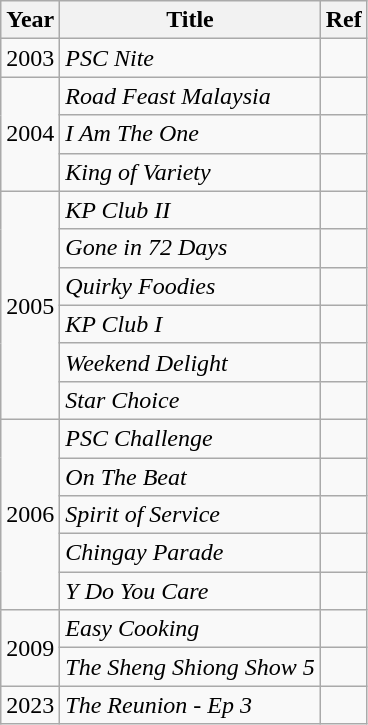<table class="wikitable sortable">
<tr>
<th>Year</th>
<th>Title</th>
<th class="unsortable">Ref</th>
</tr>
<tr>
<td>2003</td>
<td><em>PSC Nite</em></td>
<td></td>
</tr>
<tr>
<td rowspan="3">2004</td>
<td><em>Road Feast Malaysia</em></td>
<td></td>
</tr>
<tr>
<td><em>I Am The One</em></td>
<td></td>
</tr>
<tr>
<td><em>King of Variety</em></td>
<td></td>
</tr>
<tr>
<td rowspan="6">2005</td>
<td><em>KP Club II</em></td>
<td></td>
</tr>
<tr>
<td><em>Gone in 72 Days</em></td>
<td></td>
</tr>
<tr>
<td><em>Quirky Foodies</em></td>
<td></td>
</tr>
<tr>
<td><em>KP Club I</em></td>
<td></td>
</tr>
<tr>
<td><em>Weekend Delight</em></td>
<td></td>
</tr>
<tr>
<td><em>Star Choice</em></td>
<td></td>
</tr>
<tr>
<td rowspan="5">2006</td>
<td><em>PSC Challenge</em></td>
<td></td>
</tr>
<tr>
<td><em>On The Beat</em></td>
<td></td>
</tr>
<tr>
<td><em>Spirit of Service</em></td>
<td></td>
</tr>
<tr>
<td><em>Chingay Parade</em></td>
<td></td>
</tr>
<tr>
<td><em>Y Do You Care</em></td>
<td></td>
</tr>
<tr>
<td rowspan ="2">2009</td>
<td><em>Easy Cooking</em></td>
<td></td>
</tr>
<tr>
<td><em>The Sheng Shiong Show 5</em></td>
<td></td>
</tr>
<tr>
<td>2023</td>
<td><em>The Reunion - Ep 3</em></td>
<td></td>
</tr>
</table>
